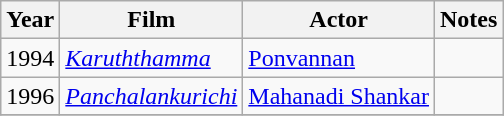<table class="wikitable sortable">
<tr>
<th>Year</th>
<th>Film</th>
<th>Actor</th>
<th class=unsortable>Notes</th>
</tr>
<tr>
<td>1994</td>
<td><em><a href='#'>Karuththamma</a></em></td>
<td><a href='#'>Ponvannan</a></td>
<td></td>
</tr>
<tr>
<td>1996</td>
<td><em><a href='#'>Panchalankurichi</a></em></td>
<td><a href='#'>Mahanadi Shankar</a></td>
<td></td>
</tr>
<tr>
</tr>
</table>
